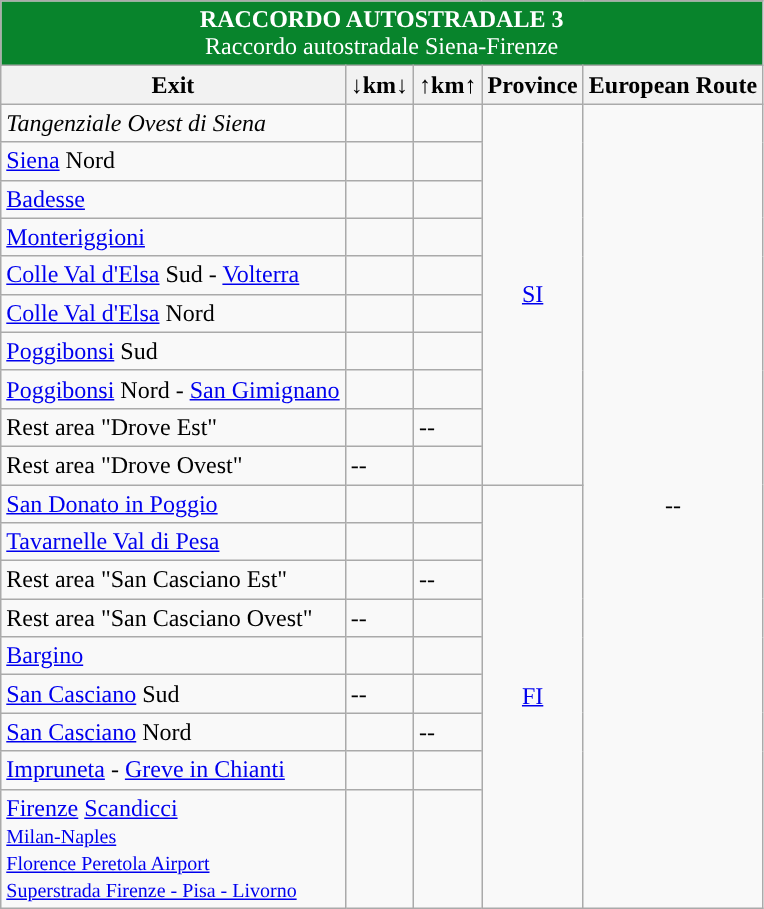<table class="wikitable" border="1">
<tr align="center" bgcolor="08842C" style="color: white;font-size:100%;">
<td colspan="6"><strong> RACCORDO AUTOSTRADALE 3</strong><br>Raccordo autostradale Siena-Firenze</td>
</tr>
<tr>
<th style="text-align:center;"><strong>Exit</strong></th>
<th style="text-align:center;"><strong>↓km↓</strong></th>
<th style="text-align:center;"><strong>↑km↑</strong></th>
<th align="center"><strong>Province</strong></th>
<th align="center"><strong>European Route</strong></th>
</tr>
<tr>
<td>  <em>Tangenziale Ovest di Siena</em></td>
<td></td>
<td></td>
<td rowspan="10" align="center"><a href='#'>SI</a></td>
<td rowspan="19" align="center">--</td>
</tr>
<tr>
<td> <a href='#'>Siena</a> Nord</td>
<td></td>
<td></td>
</tr>
<tr>
<td> <a href='#'>Badesse</a></td>
<td></td>
<td></td>
</tr>
<tr>
<td> <a href='#'>Monteriggioni</a></td>
<td></td>
<td></td>
</tr>
<tr>
<td> <a href='#'>Colle Val d'Elsa</a> Sud - <a href='#'>Volterra</a></td>
<td></td>
<td></td>
</tr>
<tr>
<td> <a href='#'>Colle Val d'Elsa</a> Nord</td>
<td></td>
<td></td>
</tr>
<tr>
<td> <a href='#'>Poggibonsi</a> Sud</td>
<td></td>
<td></td>
</tr>
<tr>
<td> <a href='#'>Poggibonsi</a> Nord - <a href='#'>San Gimignano</a></td>
<td></td>
<td></td>
</tr>
<tr>
<td>  Rest area "Drove Est"</td>
<td></td>
<td>--</td>
</tr>
<tr>
<td>  Rest area "Drove Ovest"</td>
<td>--</td>
<td></td>
</tr>
<tr>
<td> <a href='#'>San Donato in Poggio</a></td>
<td></td>
<td></td>
<td rowspan="9" align="center"><a href='#'>FI</a></td>
</tr>
<tr>
<td> <a href='#'>Tavarnelle Val di Pesa</a></td>
<td></td>
<td></td>
</tr>
<tr>
<td>  Rest area "San Casciano Est"</td>
<td></td>
<td>--</td>
</tr>
<tr>
<td>  Rest area "San Casciano Ovest"</td>
<td>--</td>
<td></td>
</tr>
<tr>
<td> <a href='#'>Bargino</a></td>
<td></td>
<td></td>
</tr>
<tr>
<td> <a href='#'>San Casciano</a> Sud</td>
<td>--</td>
<td></td>
</tr>
<tr>
<td> <a href='#'>San Casciano</a> Nord</td>
<td></td>
<td>--</td>
</tr>
<tr>
<td> <a href='#'>Impruneta</a> - <a href='#'>Greve in Chianti</a></td>
<td></td>
<td></td>
</tr>
<tr>
<td> <a href='#'>Firenze</a> <a href='#'>Scandicci</a><br><small>  <a href='#'>Milan-Naples</a></small><br><small> <a href='#'>Florence Peretola Airport</a></small><br><small>  <a href='#'>Superstrada Firenze - Pisa - Livorno</a></small></td>
<td></td>
<td></td>
</tr>
</table>
